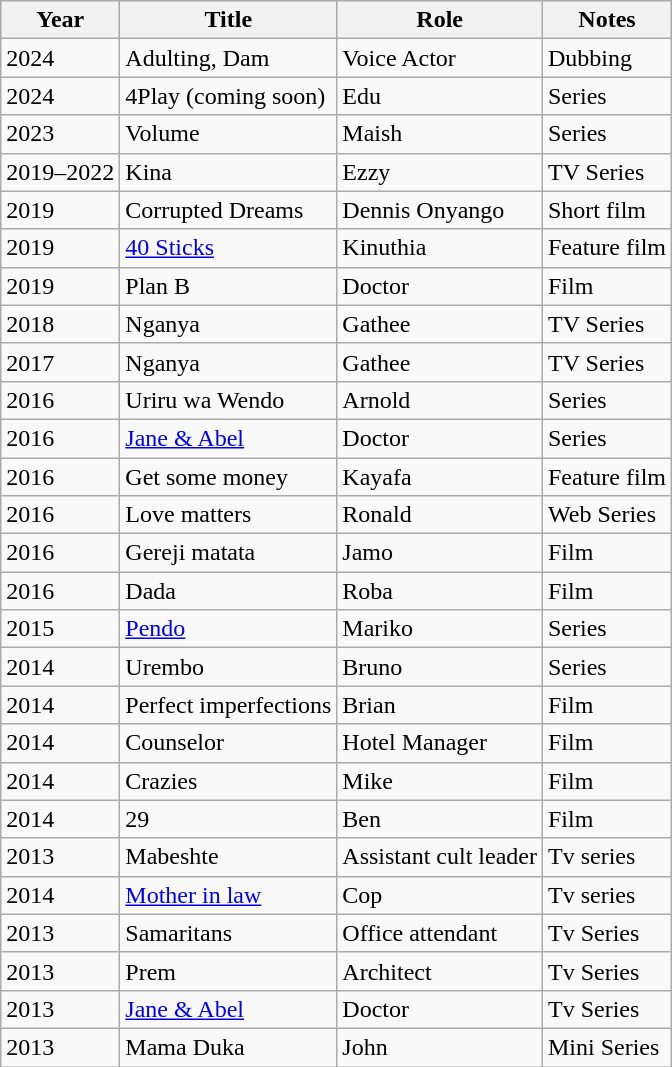<table class="wikitable">
<tr>
<th>Year</th>
<th>Title</th>
<th>Role</th>
<th>Notes</th>
</tr>
<tr>
<td>2024</td>
<td>Adulting, Dam</td>
<td>Voice Actor</td>
<td>Dubbing</td>
</tr>
<tr>
<td>2024</td>
<td>4Play (coming soon)</td>
<td>Edu</td>
<td>Series</td>
</tr>
<tr>
<td>2023</td>
<td>Volume</td>
<td>Maish</td>
<td>Series</td>
</tr>
<tr>
<td>2019–2022</td>
<td>Kina</td>
<td>Ezzy</td>
<td>TV Series</td>
</tr>
<tr>
<td>2019</td>
<td>Corrupted Dreams</td>
<td>Dennis Onyango</td>
<td>Short film</td>
</tr>
<tr>
<td>2019</td>
<td><a href='#'>40 Sticks</a></td>
<td>Kinuthia</td>
<td>Feature film</td>
</tr>
<tr>
<td>2019</td>
<td>Plan B</td>
<td>Doctor</td>
<td>Film</td>
</tr>
<tr>
<td>2018</td>
<td>Nganya</td>
<td>Gathee</td>
<td>TV Series</td>
</tr>
<tr>
<td>2017</td>
<td>Nganya</td>
<td>Gathee</td>
<td>TV Series</td>
</tr>
<tr>
<td>2016</td>
<td>Uriru wa Wendo</td>
<td>Arnold</td>
<td>Series</td>
</tr>
<tr>
<td>2016</td>
<td><a href='#'>Jane & Abel</a></td>
<td>Doctor</td>
<td>Series</td>
</tr>
<tr>
<td>2016</td>
<td>Get some money</td>
<td>Kayafa</td>
<td>Feature film</td>
</tr>
<tr>
<td>2016</td>
<td>Love matters</td>
<td>Ronald</td>
<td>Web Series</td>
</tr>
<tr>
<td>2016</td>
<td>Gereji matata</td>
<td>Jamo</td>
<td>Film</td>
</tr>
<tr>
<td>2016</td>
<td>Dada</td>
<td>Roba</td>
<td>Film</td>
</tr>
<tr>
<td>2015</td>
<td><a href='#'>Pendo</a></td>
<td>Mariko</td>
<td>Series</td>
</tr>
<tr>
<td>2014</td>
<td>Urembo</td>
<td>Bruno</td>
<td>Series</td>
</tr>
<tr>
<td>2014</td>
<td>Perfect imperfections</td>
<td>Brian</td>
<td>Film</td>
</tr>
<tr>
<td>2014</td>
<td>Counselor</td>
<td>Hotel Manager</td>
<td>Film</td>
</tr>
<tr>
<td>2014</td>
<td>Crazies</td>
<td>Mike</td>
<td>Film</td>
</tr>
<tr>
<td>2014</td>
<td>29</td>
<td>Ben</td>
<td>Film</td>
</tr>
<tr>
<td>2013</td>
<td>Mabeshte</td>
<td>Assistant cult leader</td>
<td>Tv series</td>
</tr>
<tr>
<td>2014</td>
<td><a href='#'>Mother in law</a></td>
<td>Cop</td>
<td>Tv series</td>
</tr>
<tr>
<td>2013</td>
<td>Samaritans</td>
<td>Office attendant</td>
<td>Tv Series</td>
</tr>
<tr>
<td>2013</td>
<td>Prem</td>
<td>Architect</td>
<td>Tv Series</td>
</tr>
<tr>
<td>2013</td>
<td><a href='#'>Jane & Abel</a></td>
<td>Doctor</td>
<td>Tv Series</td>
</tr>
<tr>
<td>2013</td>
<td>Mama Duka</td>
<td>John</td>
<td>Mini Series</td>
</tr>
</table>
